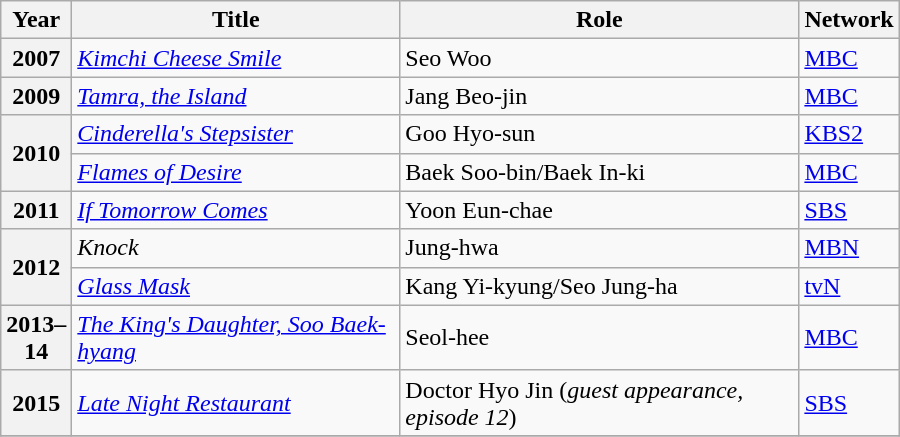<table class="wikitable plainrowheaders" style="width:600px">
<tr>
<th width=10>Year</th>
<th>Title</th>
<th>Role</th>
<th>Network</th>
</tr>
<tr>
<th scope="row">2007</th>
<td><em><a href='#'>Kimchi Cheese Smile</a></em></td>
<td>Seo Woo</td>
<td><a href='#'>MBC</a></td>
</tr>
<tr>
<th scope="row">2009</th>
<td><em><a href='#'>Tamra, the Island</a></em></td>
<td>Jang Beo-jin</td>
<td><a href='#'>MBC</a></td>
</tr>
<tr>
<th rowspan="2" scope="row">2010</th>
<td><em><a href='#'>Cinderella's Stepsister</a></em></td>
<td>Goo Hyo-sun</td>
<td><a href='#'>KBS2</a></td>
</tr>
<tr>
<td><em><a href='#'>Flames of Desire</a></em></td>
<td>Baek Soo-bin/Baek In-ki</td>
<td><a href='#'>MBC</a></td>
</tr>
<tr>
<th scope="row">2011</th>
<td><em><a href='#'>If Tomorrow Comes</a></em></td>
<td>Yoon Eun-chae</td>
<td><a href='#'>SBS</a></td>
</tr>
<tr>
<th rowspan="2" scope="row">2012</th>
<td><em>Knock</em></td>
<td>Jung-hwa</td>
<td><a href='#'>MBN</a></td>
</tr>
<tr>
<td><em><a href='#'>Glass Mask</a></em></td>
<td>Kang Yi-kyung/Seo Jung-ha</td>
<td><a href='#'>tvN</a></td>
</tr>
<tr>
<th scope="row">2013–14</th>
<td><em><a href='#'>The King's Daughter, Soo Baek-hyang</a></em></td>
<td>Seol-hee</td>
<td><a href='#'>MBC</a></td>
</tr>
<tr>
<th scope="row">2015</th>
<td><em><a href='#'>Late Night Restaurant</a></em></td>
<td>Doctor Hyo Jin (<em>guest appearance, episode 12</em>)</td>
<td><a href='#'>SBS</a></td>
</tr>
<tr>
</tr>
</table>
